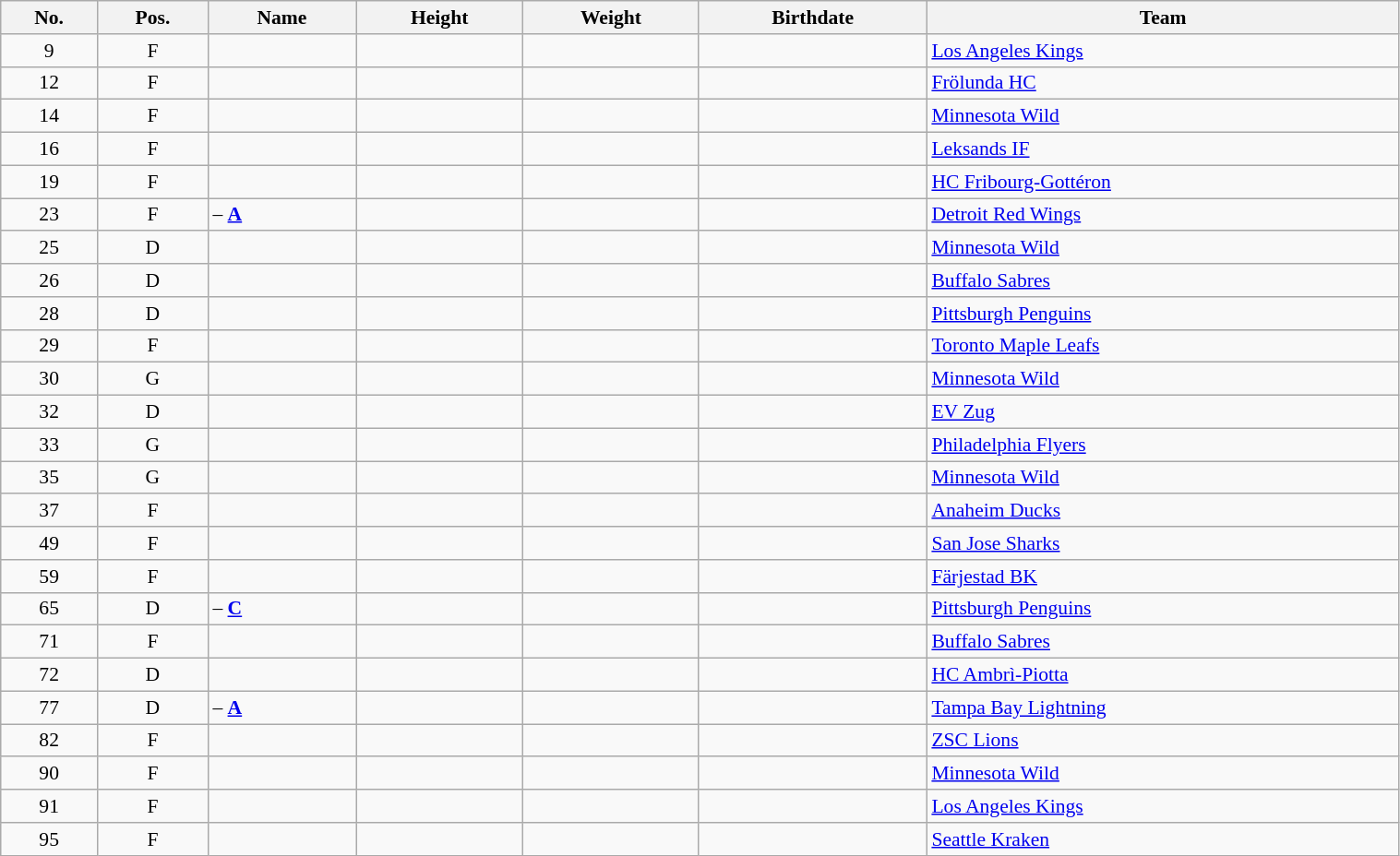<table width="80%" class="wikitable sortable" style="font-size: 90%; text-align: center;">
<tr>
<th>No.</th>
<th>Pos.</th>
<th>Name</th>
<th>Height</th>
<th>Weight</th>
<th>Birthdate</th>
<th>Team</th>
</tr>
<tr>
<td>9</td>
<td>F</td>
<td align=left></td>
<td></td>
<td></td>
<td></td>
<td style="text-align:left;"> <a href='#'>Los Angeles Kings</a></td>
</tr>
<tr>
<td>12</td>
<td>F</td>
<td align=left></td>
<td></td>
<td></td>
<td></td>
<td style="text-align:left;"> <a href='#'>Frölunda HC</a></td>
</tr>
<tr>
<td>14</td>
<td>F</td>
<td align=left></td>
<td></td>
<td></td>
<td></td>
<td style="text-align:left;"> <a href='#'>Minnesota Wild</a></td>
</tr>
<tr>
<td>16</td>
<td>F</td>
<td align=left></td>
<td></td>
<td></td>
<td></td>
<td style="text-align:left;"> <a href='#'>Leksands IF</a></td>
</tr>
<tr>
<td>19</td>
<td>F</td>
<td align=left></td>
<td></td>
<td></td>
<td></td>
<td style="text-align:left;"> <a href='#'>HC Fribourg-Gottéron</a></td>
</tr>
<tr>
<td>23</td>
<td>F</td>
<td align=left> – <strong><a href='#'>A</a></strong></td>
<td></td>
<td></td>
<td></td>
<td style="text-align:left;"> <a href='#'>Detroit Red Wings</a></td>
</tr>
<tr>
<td>25</td>
<td>D</td>
<td align=left></td>
<td></td>
<td></td>
<td></td>
<td style="text-align:left;"> <a href='#'>Minnesota Wild</a></td>
</tr>
<tr>
<td>26</td>
<td>D</td>
<td align=left></td>
<td></td>
<td></td>
<td></td>
<td style="text-align:left;"> <a href='#'>Buffalo Sabres</a></td>
</tr>
<tr>
<td>28</td>
<td>D</td>
<td align=left></td>
<td></td>
<td></td>
<td></td>
<td style="text-align:left;"> <a href='#'>Pittsburgh Penguins</a></td>
</tr>
<tr>
<td>29</td>
<td>F</td>
<td align=left></td>
<td></td>
<td></td>
<td></td>
<td style="text-align:left;"> <a href='#'>Toronto Maple Leafs</a></td>
</tr>
<tr>
<td>30</td>
<td>G</td>
<td align=left></td>
<td></td>
<td></td>
<td></td>
<td style="text-align:left;"> <a href='#'>Minnesota Wild</a></td>
</tr>
<tr>
<td>32</td>
<td>D</td>
<td align=left></td>
<td></td>
<td></td>
<td></td>
<td style="text-align:left;"> <a href='#'>EV Zug</a></td>
</tr>
<tr>
<td>33</td>
<td>G</td>
<td align=left></td>
<td></td>
<td></td>
<td></td>
<td style="text-align:left;"> <a href='#'>Philadelphia Flyers</a></td>
</tr>
<tr>
<td>35</td>
<td>G</td>
<td align=left></td>
<td></td>
<td></td>
<td></td>
<td style="text-align:left;"> <a href='#'>Minnesota Wild</a></td>
</tr>
<tr>
<td>37</td>
<td>F</td>
<td align=left></td>
<td></td>
<td></td>
<td></td>
<td style="text-align:left;"> <a href='#'>Anaheim Ducks</a></td>
</tr>
<tr>
<td>49</td>
<td>F</td>
<td align=left></td>
<td></td>
<td></td>
<td></td>
<td style="text-align:left;"> <a href='#'>San Jose Sharks</a></td>
</tr>
<tr>
<td>59</td>
<td>F</td>
<td align=left></td>
<td></td>
<td></td>
<td></td>
<td style="text-align:left;"> <a href='#'>Färjestad BK</a></td>
</tr>
<tr>
<td>65</td>
<td>D</td>
<td align=left> – <strong><a href='#'>C</a></strong></td>
<td></td>
<td></td>
<td></td>
<td style="text-align:left;"> <a href='#'>Pittsburgh Penguins</a></td>
</tr>
<tr>
<td>71</td>
<td>F</td>
<td align=left></td>
<td></td>
<td></td>
<td></td>
<td style="text-align:left;"> <a href='#'>Buffalo Sabres</a></td>
</tr>
<tr>
<td>72</td>
<td>D</td>
<td align=left></td>
<td></td>
<td></td>
<td></td>
<td style="text-align:left;"> <a href='#'>HC Ambrì-Piotta</a></td>
</tr>
<tr>
<td>77</td>
<td>D</td>
<td align=left> – <strong><a href='#'>A</a></strong></td>
<td></td>
<td></td>
<td></td>
<td style="text-align:left;"> <a href='#'>Tampa Bay Lightning</a></td>
</tr>
<tr>
<td>82</td>
<td>F</td>
<td align=left></td>
<td></td>
<td></td>
<td></td>
<td style="text-align:left;"> <a href='#'>ZSC Lions</a></td>
</tr>
<tr>
<td>90</td>
<td>F</td>
<td align=left></td>
<td></td>
<td></td>
<td></td>
<td style="text-align:left;"> <a href='#'>Minnesota Wild</a></td>
</tr>
<tr>
<td>91</td>
<td>F</td>
<td align=left></td>
<td></td>
<td></td>
<td></td>
<td style="text-align:left;"> <a href='#'>Los Angeles Kings</a></td>
</tr>
<tr>
<td>95</td>
<td>F</td>
<td align=left></td>
<td></td>
<td></td>
<td></td>
<td style="text-align:left;"> <a href='#'>Seattle Kraken</a></td>
</tr>
</table>
